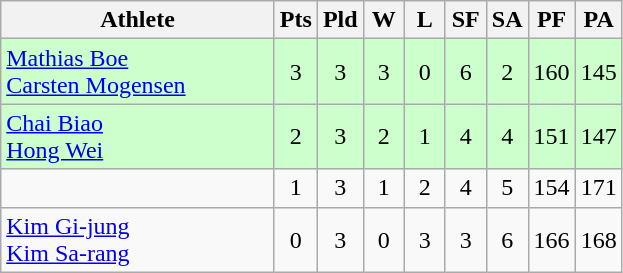<table class=wikitable style="text-align:center">
<tr>
<th width=175>Athlete</th>
<th width=20>Pts</th>
<th width=20>Pld</th>
<th width=20>W</th>
<th width=20>L</th>
<th width=20>SF</th>
<th width=20>SA</th>
<th width=20>PF</th>
<th width=20>PA</th>
</tr>
<tr bgcolor=ccffcc>
<td style="text-align:left"> <a href='#'>Mathias Boe</a><br> <a href='#'>Carsten Mogensen</a></td>
<td>3</td>
<td>3</td>
<td>3</td>
<td>0</td>
<td>6</td>
<td>2</td>
<td>160</td>
<td>145</td>
</tr>
<tr bgcolor=ccffcc>
<td style="text-align:left"> <a href='#'>Chai Biao</a><br> <a href='#'>Hong Wei</a></td>
<td>2</td>
<td>3</td>
<td>2</td>
<td>1</td>
<td>4</td>
<td>4</td>
<td>151</td>
<td>147</td>
</tr>
<tr bgcolor=>
<td style="text-align:left"></td>
<td>1</td>
<td>3</td>
<td>1</td>
<td>2</td>
<td>4</td>
<td>5</td>
<td>154</td>
<td>171</td>
</tr>
<tr bgcolor=>
<td style="text-align:left"> <a href='#'>Kim Gi-jung</a><br>  <a href='#'>Kim Sa-rang</a></td>
<td>0</td>
<td>3</td>
<td>0</td>
<td>3</td>
<td>3</td>
<td>6</td>
<td>166</td>
<td>168</td>
</tr>
</table>
